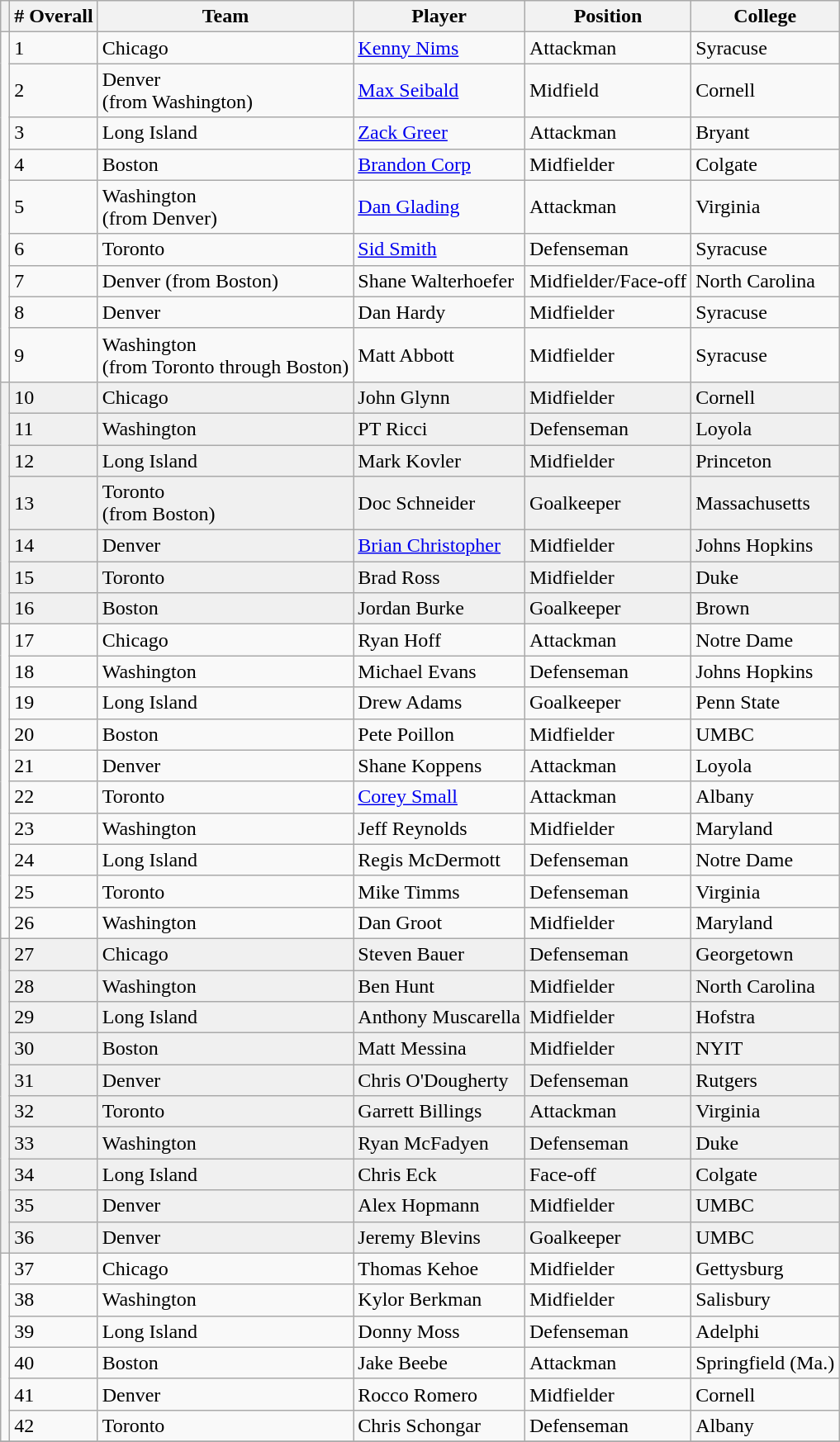<table class= wikitable>
<tr>
<th></th>
<th># Overall</th>
<th>Team</th>
<th>Player</th>
<th>Position</th>
<th>College</th>
</tr>
<tr>
<td rowspan=9></td>
<td>1</td>
<td>Chicago</td>
<td><a href='#'>Kenny Nims</a></td>
<td>Attackman</td>
<td>Syracuse</td>
</tr>
<tr>
<td>2</td>
<td>Denver<br>(from Washington)</td>
<td><a href='#'>Max Seibald</a></td>
<td>Midfield</td>
<td>Cornell</td>
</tr>
<tr>
<td>3</td>
<td>Long Island</td>
<td><a href='#'>Zack Greer</a></td>
<td>Attackman</td>
<td>Bryant</td>
</tr>
<tr>
<td>4</td>
<td>Boston</td>
<td><a href='#'>Brandon Corp</a></td>
<td>Midfielder</td>
<td>Colgate</td>
</tr>
<tr>
<td>5</td>
<td>Washington<br>(from Denver)</td>
<td><a href='#'>Dan Glading</a></td>
<td>Attackman</td>
<td>Virginia</td>
</tr>
<tr>
<td>6</td>
<td>Toronto</td>
<td><a href='#'>Sid Smith</a></td>
<td>Defenseman</td>
<td>Syracuse</td>
</tr>
<tr>
<td>7</td>
<td>Denver (from Boston)</td>
<td>Shane Walterhoefer</td>
<td>Midfielder/Face-off</td>
<td>North Carolina</td>
</tr>
<tr>
<td>8</td>
<td>Denver</td>
<td>Dan Hardy</td>
<td>Midfielder</td>
<td>Syracuse</td>
</tr>
<tr>
<td>9</td>
<td>Washington<br>(from Toronto through Boston)</td>
<td>Matt Abbott</td>
<td>Midfielder</td>
<td>Syracuse</td>
</tr>
<tr bgcolor="#f0f0f0">
<td rowspan=7></td>
<td>10</td>
<td>Chicago</td>
<td>John Glynn</td>
<td>Midfielder</td>
<td>Cornell</td>
</tr>
<tr bgcolor="#f0f0f0">
<td>11</td>
<td>Washington</td>
<td>PT Ricci</td>
<td>Defenseman</td>
<td>Loyola</td>
</tr>
<tr bgcolor="#f0f0f0">
<td>12</td>
<td>Long Island</td>
<td>Mark Kovler</td>
<td>Midfielder</td>
<td>Princeton</td>
</tr>
<tr bgcolor="#f0f0f0">
<td>13</td>
<td>Toronto<br>(from Boston)</td>
<td>Doc Schneider</td>
<td>Goalkeeper</td>
<td>Massachusetts</td>
</tr>
<tr bgcolor="#f0f0f0">
<td>14</td>
<td>Denver</td>
<td><a href='#'>Brian Christopher</a></td>
<td>Midfielder</td>
<td>Johns Hopkins</td>
</tr>
<tr bgcolor="#f0f0f0">
<td>15</td>
<td>Toronto</td>
<td>Brad Ross</td>
<td>Midfielder</td>
<td>Duke</td>
</tr>
<tr bgcolor="#f0f0f0">
<td>16</td>
<td>Boston</td>
<td>Jordan Burke</td>
<td>Goalkeeper</td>
<td>Brown</td>
</tr>
<tr>
<td rowspan=10></td>
<td>17</td>
<td>Chicago</td>
<td>Ryan Hoff</td>
<td>Attackman</td>
<td>Notre Dame</td>
</tr>
<tr>
<td>18</td>
<td>Washington</td>
<td>Michael Evans</td>
<td>Defenseman</td>
<td>Johns Hopkins</td>
</tr>
<tr>
<td>19</td>
<td>Long Island</td>
<td>Drew Adams</td>
<td>Goalkeeper</td>
<td>Penn State</td>
</tr>
<tr>
<td>20</td>
<td>Boston</td>
<td>Pete Poillon</td>
<td>Midfielder</td>
<td>UMBC</td>
</tr>
<tr |>
<td>21</td>
<td>Denver</td>
<td>Shane Koppens</td>
<td>Attackman</td>
<td>Loyola</td>
</tr>
<tr>
<td>22</td>
<td>Toronto</td>
<td><a href='#'>Corey Small</a></td>
<td>Attackman</td>
<td>Albany</td>
</tr>
<tr>
<td>23</td>
<td>Washington</td>
<td>Jeff Reynolds</td>
<td>Midfielder</td>
<td>Maryland</td>
</tr>
<tr>
<td>24</td>
<td>Long Island</td>
<td>Regis McDermott</td>
<td>Defenseman</td>
<td>Notre Dame</td>
</tr>
<tr>
<td>25</td>
<td>Toronto</td>
<td>Mike Timms</td>
<td>Defenseman</td>
<td>Virginia</td>
</tr>
<tr>
<td>26</td>
<td>Washington</td>
<td>Dan Groot</td>
<td>Midfielder</td>
<td>Maryland</td>
</tr>
<tr bgcolor="#f0f0f0">
<td rowspan=10></td>
<td>27</td>
<td>Chicago</td>
<td>Steven Bauer</td>
<td>Defenseman</td>
<td>Georgetown</td>
</tr>
<tr bgcolor="#f0f0f0">
<td>28</td>
<td>Washington</td>
<td>Ben Hunt</td>
<td>Midfielder</td>
<td>North Carolina</td>
</tr>
<tr bgcolor="#f0f0f0">
<td>29</td>
<td>Long Island</td>
<td>Anthony Muscarella</td>
<td>Midfielder</td>
<td>Hofstra</td>
</tr>
<tr bgcolor="#f0f0f0">
<td>30</td>
<td>Boston</td>
<td>Matt Messina</td>
<td>Midfielder</td>
<td>NYIT</td>
</tr>
<tr bgcolor="#f0f0f0">
<td>31</td>
<td>Denver</td>
<td>Chris O'Dougherty</td>
<td>Defenseman</td>
<td>Rutgers</td>
</tr>
<tr bgcolor="#f0f0f0">
<td>32</td>
<td>Toronto</td>
<td>Garrett Billings</td>
<td>Attackman</td>
<td>Virginia</td>
</tr>
<tr bgcolor="#f0f0f0">
<td>33</td>
<td>Washington</td>
<td>Ryan McFadyen</td>
<td>Defenseman</td>
<td>Duke</td>
</tr>
<tr bgcolor="#f0f0f0">
<td>34</td>
<td>Long Island</td>
<td>Chris Eck</td>
<td>Face-off</td>
<td>Colgate</td>
</tr>
<tr bgcolor="#f0f0f0">
<td>35</td>
<td>Denver</td>
<td>Alex Hopmann</td>
<td>Midfielder</td>
<td>UMBC</td>
</tr>
<tr bgcolor="#f0f0f0">
<td>36</td>
<td>Denver</td>
<td>Jeremy Blevins</td>
<td>Goalkeeper</td>
<td>UMBC</td>
</tr>
<tr>
<td rowspan=6></td>
<td>37</td>
<td>Chicago</td>
<td>Thomas Kehoe</td>
<td>Midfielder</td>
<td>Gettysburg</td>
</tr>
<tr>
<td>38</td>
<td>Washington</td>
<td>Kylor Berkman</td>
<td>Midfielder</td>
<td>Salisbury</td>
</tr>
<tr>
<td>39</td>
<td>Long Island</td>
<td>Donny Moss</td>
<td>Defenseman</td>
<td>Adelphi</td>
</tr>
<tr>
<td>40</td>
<td>Boston</td>
<td>Jake Beebe</td>
<td>Attackman</td>
<td>Springfield (Ma.)</td>
</tr>
<tr>
<td>41</td>
<td>Denver</td>
<td>Rocco Romero</td>
<td>Midfielder</td>
<td>Cornell</td>
</tr>
<tr>
<td>42</td>
<td>Toronto</td>
<td>Chris Schongar</td>
<td>Defenseman</td>
<td>Albany</td>
</tr>
<tr>
</tr>
</table>
